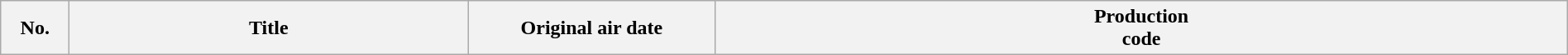<table class="wikitable plainrowheaders" style="width:100%; margin:auto;">
<tr>
<th scope="col" style="width:3em;">No.</th>
<th scope="col">Title </th>
<th scope="col" style="width:12em;">Original air date </th>
<th scope="col">Production<br>code <br>















</th>
</tr>
</table>
